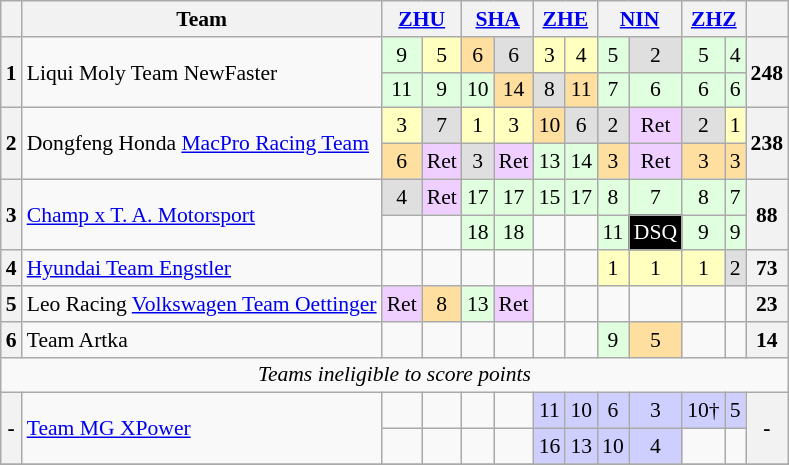<table align=left| class="wikitable" style="font-size: 90%; text-align: center">
<tr valign="top">
<th valign="middle"></th>
<th valign="middle">Team</th>
<th colspan=2><a href='#'>ZHU</a><br></th>
<th colspan=2><a href='#'>SHA</a><br></th>
<th colspan=2><a href='#'>ZHE</a><br></th>
<th colspan=2><a href='#'>NIN</a><br></th>
<th colspan=2><a href='#'>ZHZ</a><br></th>
<th valign="middle"></th>
</tr>
<tr>
<th rowspan="2">1</th>
<td rowspan="2" align=left> Liqui Moly Team NewFaster</td>
<td style="background:#dfffdf;">9</td>
<td style="background:#ffffbf;">5</td>
<td style="background:#ffdf9f;">6</td>
<td style="background:#dfdfdf;">6</td>
<td style="background:#ffffbf;">3</td>
<td style="background:#ffffbf;">4</td>
<td style="background:#dfffdf;">5</td>
<td style="background:#dfdfdf;">2</td>
<td style="background:#dfffdf;">5</td>
<td style="background:#dfffdf;">4</td>
<th rowspan="2">248</th>
</tr>
<tr>
<td style="background:#dfffdf;">11</td>
<td style="background:#dfffdf;">9</td>
<td style="background:#dfffdf;">10</td>
<td style="background:#ffdf9f;">14</td>
<td style="background:#dfdfdf;">8</td>
<td style="background:#ffdf9f;">11</td>
<td style="background:#dfffdf;">7</td>
<td style="background:#dfffdf;">6</td>
<td style="background:#dfffdf;">6</td>
<td style="background:#dfffdf;">6</td>
</tr>
<tr>
<th rowspan="2">2</th>
<td rowspan="2" align=left> Dongfeng Honda <a href='#'>MacPro Racing Team</a></td>
<td style="background:#ffffbf;">3</td>
<td style="background:#dfdfdf;">7</td>
<td style="background:#ffffbf;">1</td>
<td style="background:#ffffbf;">3</td>
<td style="background:#ffdf9f;">10</td>
<td style="background:#dfdfdf;">6</td>
<td style="background:#dfdfdf;">2</td>
<td style="background:#efcfff;">Ret</td>
<td style="background:#dfdfdf;">2</td>
<td style="background:#ffffbf;">1</td>
<th rowspan="2">238</th>
</tr>
<tr>
<td style="background:#ffdf9f;">6</td>
<td style="background:#efcfff;">Ret</td>
<td style="background:#dfdfdf;">3</td>
<td style="background:#efcfff;">Ret</td>
<td style="background:#dfffdf;">13</td>
<td style="background:#dfffdf;">14</td>
<td style="background:#ffdf9f;">3</td>
<td style="background:#efcfff;">Ret</td>
<td style="background:#ffdf9f;">3</td>
<td style="background:#ffdf9f;">3</td>
</tr>
<tr>
<th rowspan="2">3</th>
<td rowspan="2" align=left> <a href='#'>Champ x T. A. Motorsport</a></td>
<td style="background:#dfdfdf;">4</td>
<td style="background:#efcfff;">Ret</td>
<td style="background:#dfffdf;">17</td>
<td style="background:#dfffdf;">17</td>
<td style="background:#dfffdf;">15</td>
<td style="background:#dfffdf;">17</td>
<td style="background:#dfffdf;">8</td>
<td style="background:#dfffdf;">7</td>
<td style="background:#dfffdf;">8</td>
<td style="background:#dfffdf;">7</td>
<th rowspan="2">88</th>
</tr>
<tr>
<td></td>
<td></td>
<td style="background:#dfffdf;">18</td>
<td style="background:#dfffdf;">18</td>
<td></td>
<td></td>
<td style="background:#dfffdf;">11</td>
<td style="background-color:#000000; color:white">DSQ</td>
<td style="background:#dfffdf;">9</td>
<td style="background:#dfffdf;">9</td>
</tr>
<tr>
<th rowspan="1">4</th>
<td rowspan="1" align=left> <a href='#'>Hyundai Team Engstler</a></td>
<td></td>
<td></td>
<td></td>
<td></td>
<td></td>
<td></td>
<td style="background:#ffffbf;">1</td>
<td style="background:#ffffbf;">1</td>
<td style="background:#ffffbf;">1</td>
<td style="background:#dfdfdf;">2</td>
<th rowspan="1">73</th>
</tr>
<tr>
<th rowspan="1">5</th>
<td rowspan="1" align=left> Leo Racing <a href='#'>Volkswagen Team Oettinger</a></td>
<td style="background:#efcfff;">Ret</td>
<td style="background:#ffdf9f;">8</td>
<td style="background:#dfffdf;">13</td>
<td style="background:#efcfff;">Ret</td>
<td></td>
<td></td>
<td></td>
<td></td>
<td></td>
<td></td>
<th rowspan="1">23</th>
</tr>
<tr>
<th rowspan="1">6</th>
<td rowspan="1" align=left> Team Artka</td>
<td></td>
<td></td>
<td></td>
<td></td>
<td></td>
<td></td>
<td style="background:#dfffdf;">9</td>
<td style="background:#ffdf9f;">5</td>
<td></td>
<td></td>
<th rowspan="1">14</th>
</tr>
<tr>
<td colspan="13"><em>Teams ineligible to score points</em></td>
</tr>
<tr>
<th rowspan="2">-</th>
<td rowspan="2" align=left> <a href='#'>Team MG XPower</a></td>
<td></td>
<td></td>
<td></td>
<td></td>
<td style="background:#cfcfff;">11</td>
<td style="background:#cfcfff;">10</td>
<td style="background:#cfcfff;">6</td>
<td style="background:#cfcfff;">3</td>
<td style="background:#cfcfff;">10†</td>
<td style="background:#cfcfff;">5</td>
<th rowspan="2">-</th>
</tr>
<tr>
<td></td>
<td></td>
<td></td>
<td></td>
<td style="background:#cfcfff;">16</td>
<td style="background:#cfcfff;">13</td>
<td style="background:#cfcfff;">10</td>
<td style="background:#cfcfff;">4</td>
<td></td>
<td></td>
</tr>
<tr valign="top">
</tr>
</table>
